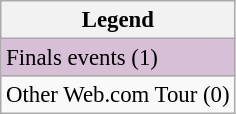<table class="wikitable" style="font-size:95%;">
<tr>
<th>Legend</th>
</tr>
<tr style="background:#D8BFD8;">
<td>Finals events (1)</td>
</tr>
<tr>
<td>Other Web.com Tour (0)</td>
</tr>
</table>
